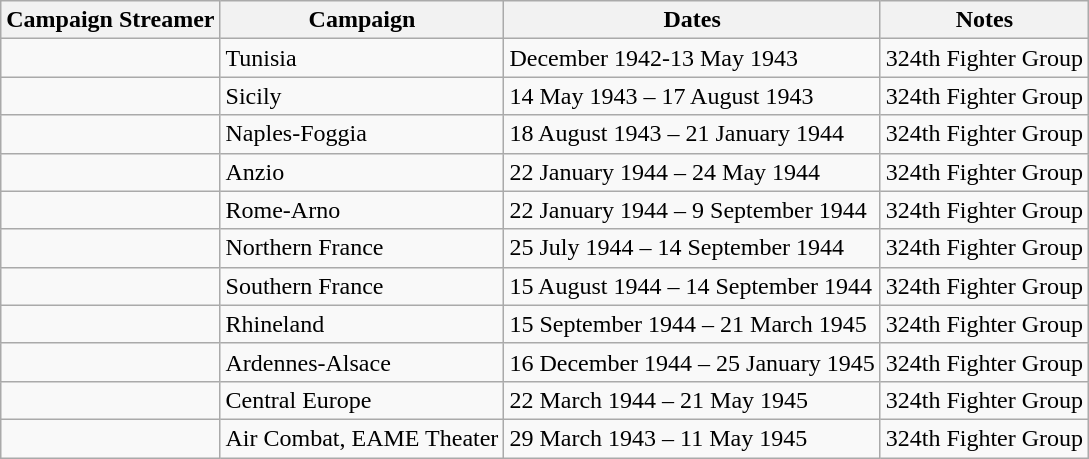<table class="wikitable">
<tr>
<th>Campaign Streamer</th>
<th>Campaign</th>
<th>Dates</th>
<th>Notes</th>
</tr>
<tr>
<td></td>
<td>Tunisia</td>
<td>December 1942-13 May 1943</td>
<td>324th Fighter Group</td>
</tr>
<tr>
<td></td>
<td>Sicily</td>
<td>14 May 1943 – 17 August 1943</td>
<td>324th Fighter Group</td>
</tr>
<tr>
<td></td>
<td>Naples-Foggia</td>
<td>18 August 1943 – 21 January 1944</td>
<td>324th Fighter Group</td>
</tr>
<tr>
<td></td>
<td>Anzio</td>
<td>22 January 1944 – 24 May 1944</td>
<td>324th Fighter Group</td>
</tr>
<tr>
<td></td>
<td>Rome-Arno</td>
<td>22 January 1944 – 9 September 1944</td>
<td>324th Fighter Group</td>
</tr>
<tr>
<td></td>
<td>Northern France</td>
<td>25 July 1944 – 14 September 1944</td>
<td>324th Fighter Group</td>
</tr>
<tr>
<td></td>
<td>Southern France</td>
<td>15 August 1944 – 14 September 1944</td>
<td>324th Fighter Group</td>
</tr>
<tr>
<td></td>
<td>Rhineland</td>
<td>15 September 1944 – 21 March 1945</td>
<td>324th Fighter Group</td>
</tr>
<tr>
<td></td>
<td>Ardennes-Alsace</td>
<td>16 December 1944 – 25 January 1945</td>
<td>324th Fighter Group</td>
</tr>
<tr>
<td></td>
<td>Central Europe</td>
<td>22 March 1944 – 21 May 1945</td>
<td>324th Fighter Group</td>
</tr>
<tr>
<td></td>
<td>Air Combat, EAME Theater</td>
<td>29 March 1943 – 11 May 1945</td>
<td>324th Fighter Group</td>
</tr>
</table>
